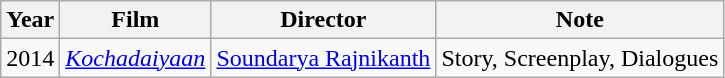<table class="wikitable">
<tr>
<th>Year</th>
<th>Film</th>
<th>Director</th>
<th>Note</th>
</tr>
<tr>
<td>2014</td>
<td><em><a href='#'>Kochadaiyaan</a></em></td>
<td><a href='#'>Soundarya Rajnikanth</a></td>
<td>Story, Screenplay, Dialogues</td>
</tr>
</table>
